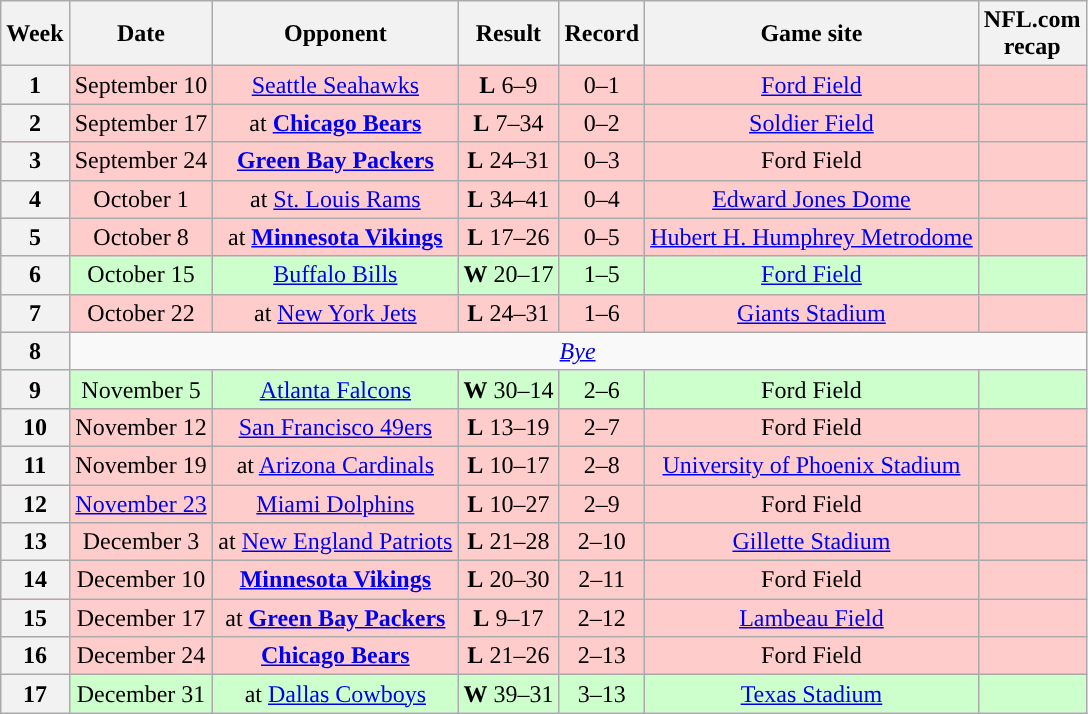<table class="wikitable" style="text-align:center">
<tr>
<th>Week</th>
<th>Date</th>
<th>Opponent</th>
<th>Result</th>
<th>Record</th>
<th>Game site</th>
<th>NFL.com<br>recap</th>
</tr>
<tr style="background: #fcc;">
<th>1</th>
<td>September 10</td>
<td><a href='#'>Seattle Seahawks</a></td>
<td><strong>L</strong> 6–9</td>
<td>0–1</td>
<td><a href='#'>Ford Field</a></td>
<td></td>
</tr>
<tr style="background: #fcc;">
<th>2</th>
<td>September 17</td>
<td>at <strong><a href='#'>Chicago Bears</a></strong></td>
<td><strong>L</strong> 7–34</td>
<td>0–2</td>
<td><a href='#'>Soldier Field</a></td>
<td></td>
</tr>
<tr style="background: #fcc;">
<th>3</th>
<td>September 24</td>
<td><strong><a href='#'>Green Bay Packers</a></strong></td>
<td><strong>L</strong> 24–31</td>
<td>0–3</td>
<td>Ford Field</td>
<td></td>
</tr>
<tr style="background: #fcc;">
<th>4</th>
<td>October 1</td>
<td>at <a href='#'>St. Louis Rams</a></td>
<td><strong>L</strong> 34–41</td>
<td>0–4</td>
<td><a href='#'>Edward Jones Dome</a></td>
<td></td>
</tr>
<tr style="background: #fcc;">
<th>5</th>
<td>October 8</td>
<td>at <strong><a href='#'>Minnesota Vikings</a></strong></td>
<td><strong>L</strong> 17–26</td>
<td>0–5</td>
<td><a href='#'>Hubert H. Humphrey Metrodome</a></td>
<td></td>
</tr>
<tr style="background: #cfc;">
<th>6</th>
<td>October 15</td>
<td><a href='#'>Buffalo Bills</a></td>
<td><strong>W</strong> 20–17</td>
<td>1–5</td>
<td><a href='#'>Ford Field</a></td>
<td></td>
</tr>
<tr style="background: #fcc;">
<th>7</th>
<td>October 22</td>
<td>at <a href='#'>New York Jets</a></td>
<td><strong>L</strong> 24–31</td>
<td>1–6</td>
<td><a href='#'>Giants Stadium</a></td>
<td></td>
</tr>
<tr>
<th>8</th>
<td colspan=6 align="center"><em><a href='#'>Bye</a></em></td>
</tr>
<tr style="background: #cfc;">
<th>9</th>
<td>November 5</td>
<td><a href='#'>Atlanta Falcons</a></td>
<td><strong>W</strong> 30–14</td>
<td>2–6</td>
<td>Ford Field</td>
<td></td>
</tr>
<tr style="background: #fcc;">
<th>10</th>
<td>November 12</td>
<td><a href='#'>San Francisco 49ers</a></td>
<td><strong>L</strong> 13–19</td>
<td>2–7</td>
<td>Ford Field</td>
<td></td>
</tr>
<tr style="background: #fcc;">
<th>11</th>
<td>November 19</td>
<td>at <a href='#'>Arizona Cardinals</a></td>
<td><strong>L</strong> 10–17</td>
<td>2–8</td>
<td><a href='#'>University of Phoenix Stadium</a></td>
<td></td>
</tr>
<tr style="background: #fcc;">
<th>12</th>
<td><a href='#'>November 23</a></td>
<td><a href='#'>Miami Dolphins</a></td>
<td><strong>L</strong> 10–27</td>
<td>2–9</td>
<td>Ford Field</td>
<td></td>
</tr>
<tr style="background: #fcc">
<th>13</th>
<td>December 3</td>
<td>at <a href='#'>New England Patriots</a></td>
<td><strong>L</strong> 21–28</td>
<td>2–10</td>
<td><a href='#'>Gillette Stadium</a></td>
<td></td>
</tr>
<tr style="background: #fcc;">
<th>14</th>
<td>December 10</td>
<td><strong><a href='#'>Minnesota Vikings</a></strong></td>
<td><strong>L</strong> 20–30</td>
<td>2–11</td>
<td>Ford Field</td>
<td></td>
</tr>
<tr style="background: #fcc;">
<th>15</th>
<td>December 17</td>
<td>at <strong><a href='#'>Green Bay Packers</a></strong></td>
<td><strong>L</strong> 9–17</td>
<td>2–12</td>
<td><a href='#'>Lambeau Field</a></td>
<td></td>
</tr>
<tr style="background: #fcc;">
<th>16</th>
<td>December 24</td>
<td><strong><a href='#'>Chicago Bears</a></strong></td>
<td><strong>L</strong> 21–26</td>
<td>2–13</td>
<td>Ford Field</td>
<td></td>
</tr>
<tr style="background: #cfc;">
<th>17</th>
<td>December 31</td>
<td>at <a href='#'>Dallas Cowboys</a></td>
<td><strong>W</strong> 39–31</td>
<td>3–13</td>
<td><a href='#'>Texas Stadium</a></td>
<td></td>
</tr>
</table>
